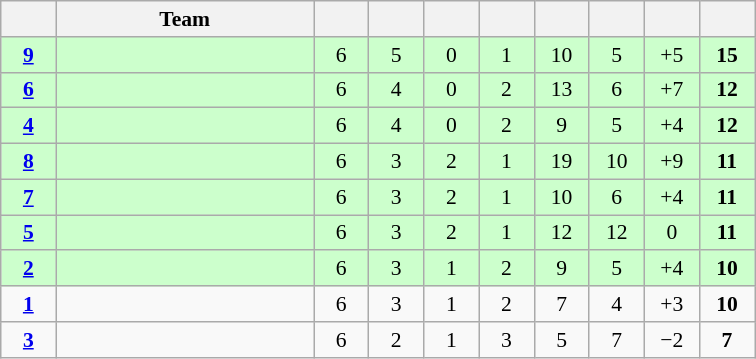<table class="wikitable" style="text-align: center; font-size: 90%;">
<tr>
<th width=30></th>
<th width=165>Team</th>
<th width=30></th>
<th width=30></th>
<th width=30></th>
<th width=30></th>
<th width=30></th>
<th width=30></th>
<th width=30></th>
<th width=30></th>
</tr>
<tr bgcolor="#ccffcc">
<td><strong><a href='#'>9</a></strong></td>
<td align="left"></td>
<td>6</td>
<td>5</td>
<td>0</td>
<td>1</td>
<td>10</td>
<td>5</td>
<td>+5</td>
<td><strong>15</strong></td>
</tr>
<tr bgcolor="#ccffcc">
<td><strong><a href='#'>6</a></strong></td>
<td align="left"></td>
<td>6</td>
<td>4</td>
<td>0</td>
<td>2</td>
<td>13</td>
<td>6</td>
<td>+7</td>
<td><strong>12</strong></td>
</tr>
<tr bgcolor="#ccffcc">
<td><strong><a href='#'>4</a></strong></td>
<td align="left"></td>
<td>6</td>
<td>4</td>
<td>0</td>
<td>2</td>
<td>9</td>
<td>5</td>
<td>+4</td>
<td><strong>12</strong></td>
</tr>
<tr bgcolor="#ccffcc">
<td><strong><a href='#'>8</a></strong></td>
<td align="left"></td>
<td>6</td>
<td>3</td>
<td>2</td>
<td>1</td>
<td>19</td>
<td>10</td>
<td>+9</td>
<td><strong>11</strong></td>
</tr>
<tr bgcolor="#ccffcc">
<td><strong><a href='#'>7</a></strong></td>
<td align="left"></td>
<td>6</td>
<td>3</td>
<td>2</td>
<td>1</td>
<td>10</td>
<td>6</td>
<td>+4</td>
<td><strong>11</strong></td>
</tr>
<tr bgcolor="#ccffcc">
<td><strong><a href='#'>5</a></strong></td>
<td align="left"></td>
<td>6</td>
<td>3</td>
<td>2</td>
<td>1</td>
<td>12</td>
<td>12</td>
<td>0</td>
<td><strong>11</strong></td>
</tr>
<tr bgcolor="#ccffcc">
<td><strong><a href='#'>2</a></strong></td>
<td align="left"></td>
<td>6</td>
<td>3</td>
<td>1</td>
<td>2</td>
<td>9</td>
<td>5</td>
<td>+4</td>
<td><strong>10</strong></td>
</tr>
<tr>
<td><strong><a href='#'>1</a></strong></td>
<td align="left"></td>
<td>6</td>
<td>3</td>
<td>1</td>
<td>2</td>
<td>7</td>
<td>4</td>
<td>+3</td>
<td><strong>10</strong></td>
</tr>
<tr>
<td><strong><a href='#'>3</a></strong></td>
<td align="left"></td>
<td>6</td>
<td>2</td>
<td>1</td>
<td>3</td>
<td>5</td>
<td>7</td>
<td>−2</td>
<td><strong>7</strong></td>
</tr>
</table>
